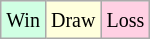<table class="wikitable">
<tr>
<td style="background:#d0ffe3;"><small>Win</small></td>
<td style="background:#ffd;"><small>Draw</small></td>
<td style="background:#ffd0e3;"><small>Loss</small></td>
</tr>
</table>
